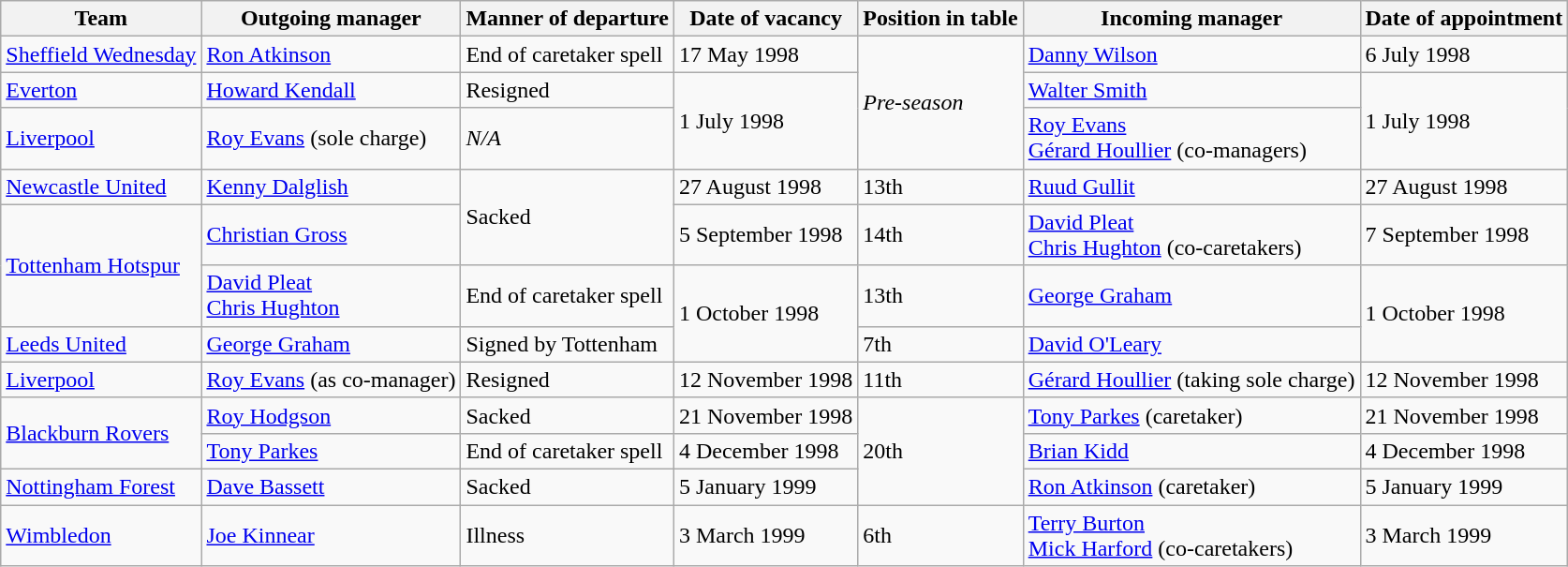<table class="wikitable">
<tr>
<th>Team</th>
<th>Outgoing manager</th>
<th>Manner of departure</th>
<th>Date of vacancy</th>
<th>Position in table</th>
<th>Incoming manager</th>
<th>Date of appointment</th>
</tr>
<tr>
<td><a href='#'>Sheffield Wednesday</a></td>
<td> <a href='#'>Ron Atkinson</a></td>
<td>End of caretaker spell</td>
<td>17 May 1998</td>
<td rowspan=3><em>Pre-season</em></td>
<td> <a href='#'>Danny Wilson</a></td>
<td>6 July 1998</td>
</tr>
<tr>
<td><a href='#'>Everton</a></td>
<td> <a href='#'>Howard Kendall</a></td>
<td>Resigned</td>
<td rowspan=2>1 July 1998</td>
<td> <a href='#'>Walter Smith</a></td>
<td rowspan=2>1 July 1998</td>
</tr>
<tr>
<td><a href='#'>Liverpool</a></td>
<td> <a href='#'>Roy Evans</a> (sole charge)</td>
<td><em>N/A</em></td>
<td> <a href='#'>Roy Evans</a><br> <a href='#'>Gérard Houllier</a> (co-managers)</td>
</tr>
<tr>
<td><a href='#'>Newcastle United</a></td>
<td> <a href='#'>Kenny Dalglish</a></td>
<td rowspan=2>Sacked</td>
<td>27 August 1998</td>
<td>13th</td>
<td> <a href='#'>Ruud Gullit</a></td>
<td>27 August 1998</td>
</tr>
<tr>
<td rowspan=2><a href='#'>Tottenham Hotspur</a></td>
<td> <a href='#'>Christian Gross</a></td>
<td>5 September 1998</td>
<td>14th</td>
<td> <a href='#'>David Pleat</a><br> <a href='#'>Chris Hughton</a> (co-caretakers)</td>
<td>7 September 1998</td>
</tr>
<tr>
<td> <a href='#'>David Pleat</a><br> <a href='#'>Chris Hughton</a></td>
<td>End of caretaker spell</td>
<td rowspan=2>1 October 1998</td>
<td>13th</td>
<td> <a href='#'>George Graham</a></td>
<td rowspan=2>1 October 1998</td>
</tr>
<tr>
<td><a href='#'>Leeds United</a></td>
<td> <a href='#'>George Graham</a></td>
<td>Signed by Tottenham</td>
<td>7th</td>
<td> <a href='#'>David O'Leary</a></td>
</tr>
<tr>
<td><a href='#'>Liverpool</a></td>
<td> <a href='#'>Roy Evans</a> (as co-manager)</td>
<td>Resigned</td>
<td>12 November 1998</td>
<td>11th</td>
<td> <a href='#'>Gérard Houllier</a> (taking sole charge)</td>
<td>12 November 1998</td>
</tr>
<tr>
<td rowspan=2><a href='#'>Blackburn Rovers</a></td>
<td> <a href='#'>Roy Hodgson</a></td>
<td>Sacked</td>
<td>21 November 1998</td>
<td rowspan=3>20th</td>
<td> <a href='#'>Tony Parkes</a> (caretaker)</td>
<td>21 November 1998</td>
</tr>
<tr>
<td> <a href='#'>Tony Parkes</a></td>
<td>End of caretaker spell</td>
<td>4 December 1998</td>
<td> <a href='#'>Brian Kidd</a></td>
<td>4 December 1998</td>
</tr>
<tr>
<td><a href='#'>Nottingham Forest</a></td>
<td> <a href='#'>Dave Bassett</a></td>
<td>Sacked</td>
<td>5 January 1999</td>
<td> <a href='#'>Ron Atkinson</a> (caretaker)</td>
<td>5 January 1999</td>
</tr>
<tr>
<td><a href='#'>Wimbledon</a></td>
<td> <a href='#'>Joe Kinnear</a></td>
<td>Illness</td>
<td>3 March 1999</td>
<td>6th</td>
<td> <a href='#'>Terry Burton</a><br> <a href='#'>Mick Harford</a> (co-caretakers)</td>
<td>3 March 1999</td>
</tr>
</table>
